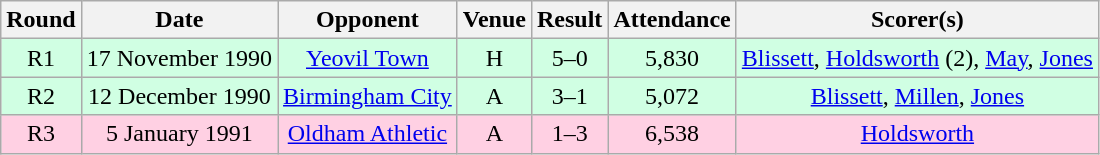<table style="text-align:center;" class="wikitable sortable">
<tr>
<th>Round</th>
<th>Date</th>
<th>Opponent</th>
<th>Venue</th>
<th>Result</th>
<th>Attendance</th>
<th>Scorer(s)</th>
</tr>
<tr style="background:#d0ffe3;">
<td>R1</td>
<td>17 November 1990</td>
<td><a href='#'>Yeovil Town</a></td>
<td>H</td>
<td>5–0</td>
<td>5,830</td>
<td><a href='#'>Blissett</a>, <a href='#'>Holdsworth</a> (2), <a href='#'>May</a>, <a href='#'>Jones</a></td>
</tr>
<tr style="background:#d0ffe3;">
<td>R2</td>
<td>12 December 1990</td>
<td><a href='#'>Birmingham City</a></td>
<td>A</td>
<td>3–1</td>
<td>5,072</td>
<td><a href='#'>Blissett</a>, <a href='#'>Millen</a>, <a href='#'>Jones</a></td>
</tr>
<tr style="background:#ffd0e3;">
<td>R3</td>
<td>5 January 1991</td>
<td><a href='#'>Oldham Athletic</a></td>
<td>A</td>
<td>1–3</td>
<td>6,538</td>
<td><a href='#'>Holdsworth</a></td>
</tr>
</table>
